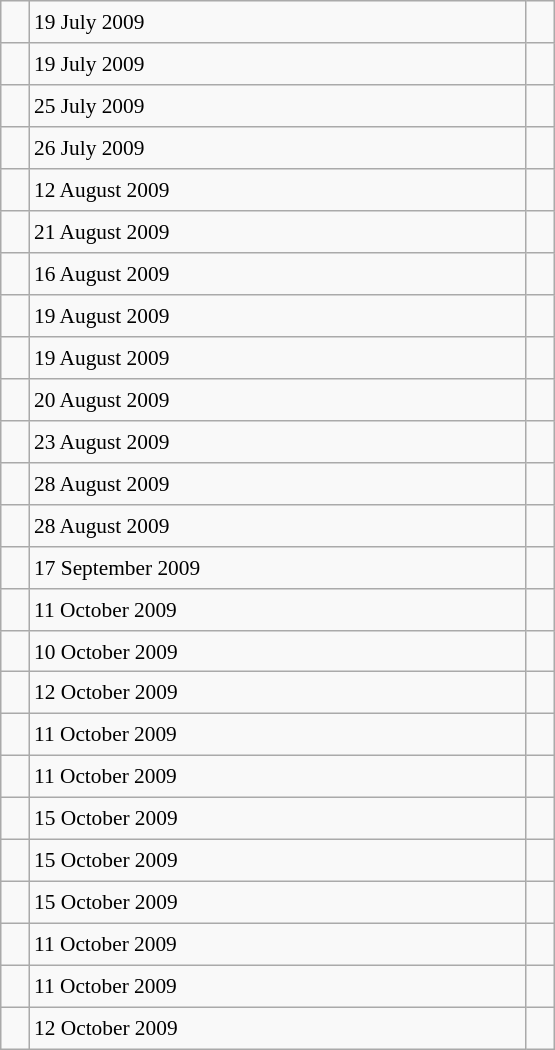<table class="wikitable" style="font-size: 89%; float: left; width: 26em; margin-right: 1em; height: 700px">
<tr>
<td></td>
<td>19 July 2009</td>
<td></td>
</tr>
<tr>
<td></td>
<td>19 July 2009</td>
<td></td>
</tr>
<tr>
<td></td>
<td>25 July 2009</td>
<td></td>
</tr>
<tr>
<td></td>
<td>26 July 2009</td>
<td></td>
</tr>
<tr>
<td></td>
<td>12 August 2009</td>
<td></td>
</tr>
<tr>
<td></td>
<td>21 August 2009</td>
<td></td>
</tr>
<tr>
<td></td>
<td>16 August 2009</td>
<td></td>
</tr>
<tr>
<td></td>
<td>19 August 2009</td>
<td></td>
</tr>
<tr>
<td></td>
<td>19 August 2009</td>
<td></td>
</tr>
<tr>
<td></td>
<td>20 August 2009</td>
<td></td>
</tr>
<tr>
<td></td>
<td>23 August 2009</td>
<td></td>
</tr>
<tr>
<td></td>
<td>28 August 2009</td>
<td></td>
</tr>
<tr>
<td></td>
<td>28 August 2009</td>
<td></td>
</tr>
<tr>
<td></td>
<td>17 September 2009</td>
<td></td>
</tr>
<tr>
<td></td>
<td>11 October 2009</td>
<td></td>
</tr>
<tr>
<td></td>
<td>10 October 2009</td>
<td></td>
</tr>
<tr>
<td></td>
<td>12 October 2009</td>
<td></td>
</tr>
<tr>
<td></td>
<td>11 October 2009</td>
<td></td>
</tr>
<tr>
<td></td>
<td>11 October 2009</td>
<td></td>
</tr>
<tr>
<td></td>
<td>15 October 2009</td>
<td></td>
</tr>
<tr>
<td></td>
<td>15 October 2009</td>
<td></td>
</tr>
<tr>
<td></td>
<td>15 October 2009</td>
<td></td>
</tr>
<tr>
<td></td>
<td>11 October 2009</td>
<td></td>
</tr>
<tr>
<td></td>
<td>11 October 2009</td>
<td></td>
</tr>
<tr>
<td></td>
<td>12 October 2009</td>
<td></td>
</tr>
</table>
